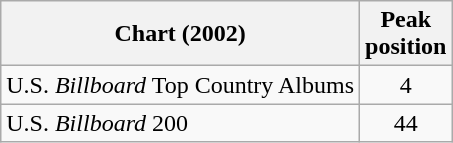<table class="wikitable">
<tr>
<th>Chart (2002)</th>
<th>Peak<br>position</th>
</tr>
<tr>
<td>U.S. <em>Billboard</em> Top Country Albums</td>
<td align="center">4</td>
</tr>
<tr>
<td>U.S. <em>Billboard</em> 200</td>
<td align="center">44</td>
</tr>
</table>
